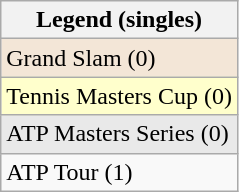<table class="wikitable">
<tr>
<th>Legend (singles)</th>
</tr>
<tr style="background:#f3e6d7;">
<td>Grand Slam (0)</td>
</tr>
<tr style="background:#ffc;">
<td>Tennis Masters Cup (0)</td>
</tr>
<tr style="background:#e9e9e9;">
<td>ATP Masters Series (0)</td>
</tr>
<tr>
<td>ATP Tour (1)</td>
</tr>
</table>
